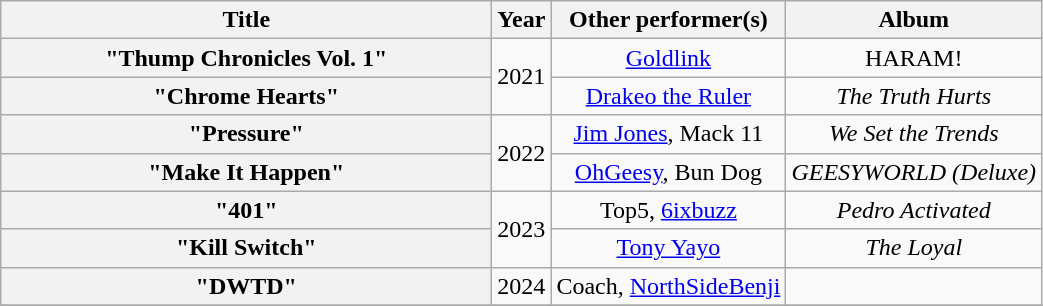<table class="wikitable plainrowheaders" style="text-align:center;">
<tr>
<th scope="col" style="width:20em;">Title</th>
<th scope="col">Year</th>
<th scope="col">Other performer(s)</th>
<th scope="col">Album</th>
</tr>
<tr>
<th scope="row">"Thump Chronicles Vol. 1"</th>
<td rowspan= "2">2021</td>
<td><a href='#'>Goldlink</a></td>
<td>HARAM!</td>
</tr>
<tr>
<th scope="row">"Chrome Hearts"</th>
<td><a href='#'>Drakeo the Ruler</a></td>
<td><em>The Truth Hurts</em></td>
</tr>
<tr>
<th scope="row">"Pressure"</th>
<td rowspan= "2">2022</td>
<td><a href='#'>Jim Jones</a>, Mack 11</td>
<td><em>We Set the Trends</em></td>
</tr>
<tr>
<th scope="row">"Make It Happen"</th>
<td><a href='#'>OhGeesy</a>, Bun Dog</td>
<td><em>GEESYWORLD (Deluxe)</em></td>
</tr>
<tr>
<th scope="row">"401"</th>
<td rowspan= "2">2023</td>
<td>Top5, <a href='#'>6ixbuzz</a></td>
<td><em>Pedro Activated</em></td>
</tr>
<tr>
<th scope="row">"Kill Switch"</th>
<td><a href='#'>Tony Yayo</a></td>
<td><em>The Loyal</em></td>
</tr>
<tr>
<th scope="row">"DWTD"</th>
<td rowspan= "1">2024</td>
<td>Coach, <a href='#'>NorthSideBenji</a></td>
<td></td>
</tr>
<tr>
</tr>
</table>
